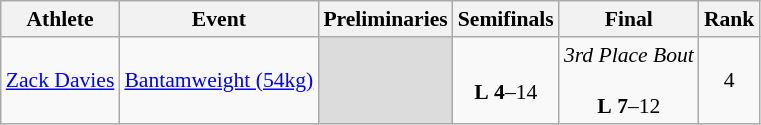<table class="wikitable" border="1" style="font-size:90%">
<tr>
<th>Athlete</th>
<th>Event</th>
<th>Preliminaries</th>
<th>Semifinals</th>
<th>Final</th>
<th>Rank</th>
</tr>
<tr>
<td><a href='#'>Zack Davies</a></td>
<td><a href='#'>Bantamweight (54kg)</a></td>
<td align=center bgcolor=#DCDCDC></td>
<td align=center> <br> <strong>L</strong> <strong>4</strong>–14</td>
<td align=center><em>3rd Place Bout</em><br> <br> <strong>L</strong> <strong>7</strong>–12</td>
<td align=center>4</td>
</tr>
</table>
